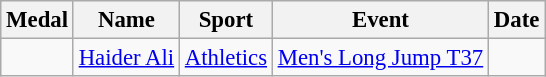<table class="wikitable sortable" style="font-size: 95%">
<tr>
<th>Medal</th>
<th>Name</th>
<th>Sport</th>
<th>Event</th>
<th>Date</th>
</tr>
<tr>
<td></td>
<td><a href='#'>Haider Ali</a></td>
<td><a href='#'>Athletics</a></td>
<td><a href='#'>Men's Long Jump T37</a></td>
<td></td>
</tr>
</table>
